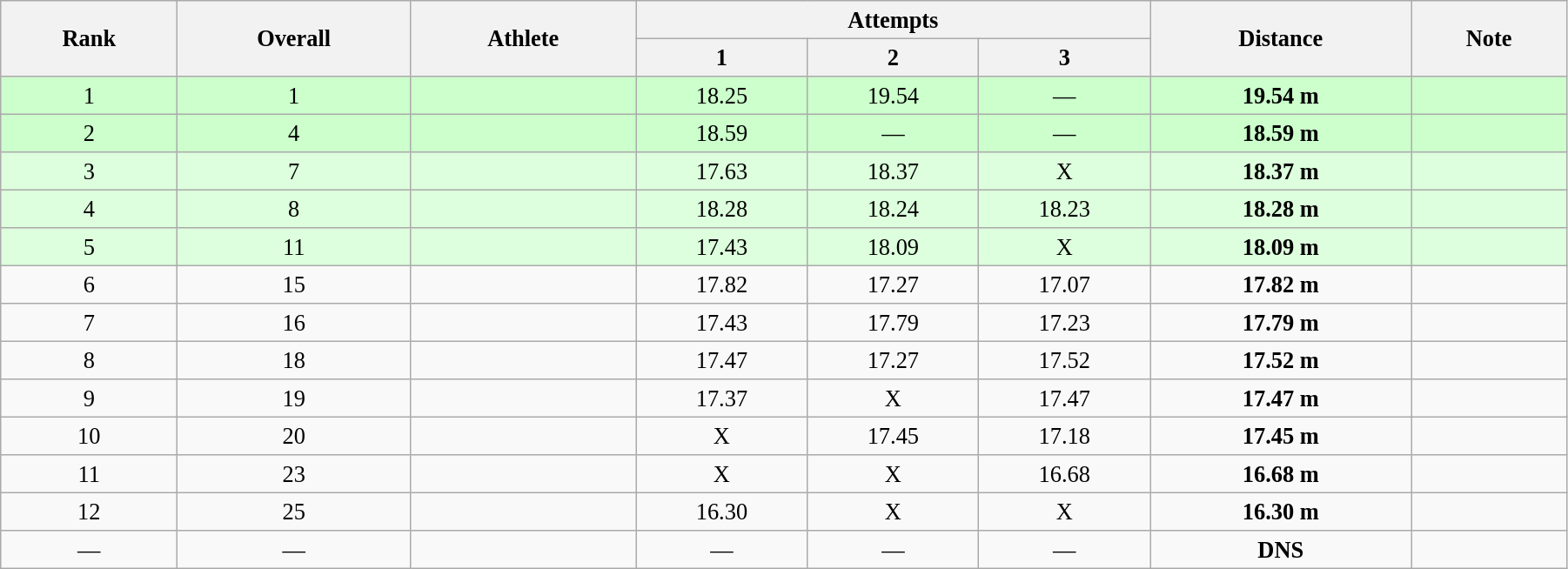<table class="wikitable" style=" text-align:center; font-size:110%;" width="95%">
<tr>
<th rowspan="2">Rank</th>
<th rowspan="2">Overall</th>
<th rowspan="2">Athlete</th>
<th colspan="3">Attempts</th>
<th rowspan="2">Distance</th>
<th rowspan="2">Note</th>
</tr>
<tr>
<th>1</th>
<th>2</th>
<th>3</th>
</tr>
<tr style="background:#ccffcc;">
<td>1</td>
<td>1</td>
<td align=left></td>
<td>18.25</td>
<td>19.54</td>
<td>—</td>
<td><strong>19.54 m</strong></td>
<td></td>
</tr>
<tr style="background:#ccffcc;">
<td>2</td>
<td>4</td>
<td align=left></td>
<td>18.59</td>
<td>—</td>
<td>—</td>
<td><strong>18.59 m</strong></td>
<td></td>
</tr>
<tr style="background:#ddffdd;">
<td>3</td>
<td>7</td>
<td align=left></td>
<td>17.63</td>
<td>18.37</td>
<td>X</td>
<td><strong>18.37 m </strong></td>
<td></td>
</tr>
<tr style="background:#ddffdd;">
<td>4</td>
<td>8</td>
<td align=left></td>
<td>18.28</td>
<td>18.24</td>
<td>18.23</td>
<td><strong>18.28 m </strong></td>
<td></td>
</tr>
<tr style="background:#ddffdd;">
<td>5</td>
<td>11</td>
<td align=left></td>
<td>17.43</td>
<td>18.09</td>
<td>X</td>
<td><strong>18.09 m </strong></td>
<td></td>
</tr>
<tr>
<td>6</td>
<td>15</td>
<td align=left></td>
<td>17.82</td>
<td>17.27</td>
<td>17.07</td>
<td><strong>17.82 m </strong></td>
<td></td>
</tr>
<tr>
<td>7</td>
<td>16</td>
<td align=left></td>
<td>17.43</td>
<td>17.79</td>
<td>17.23</td>
<td><strong>17.79 m </strong></td>
<td></td>
</tr>
<tr>
<td>8</td>
<td>18</td>
<td align=left></td>
<td>17.47</td>
<td>17.27</td>
<td>17.52</td>
<td><strong>17.52 m </strong></td>
<td></td>
</tr>
<tr>
<td>9</td>
<td>19</td>
<td align=left></td>
<td>17.37</td>
<td>X</td>
<td>17.47</td>
<td><strong>17.47 m </strong></td>
<td></td>
</tr>
<tr>
<td>10</td>
<td>20</td>
<td align=left></td>
<td>X</td>
<td>17.45</td>
<td>17.18</td>
<td><strong>17.45 m </strong></td>
<td></td>
</tr>
<tr>
<td>11</td>
<td>23</td>
<td align=left></td>
<td>X</td>
<td>X</td>
<td>16.68</td>
<td><strong>16.68 m </strong></td>
<td></td>
</tr>
<tr>
<td>12</td>
<td>25</td>
<td align=left></td>
<td>16.30</td>
<td>X</td>
<td>X</td>
<td><strong>16.30 m </strong></td>
<td></td>
</tr>
<tr>
<td>—</td>
<td>—</td>
<td align=left></td>
<td>—</td>
<td>—</td>
<td>—</td>
<td><strong>DNS </strong></td>
</tr>
</table>
